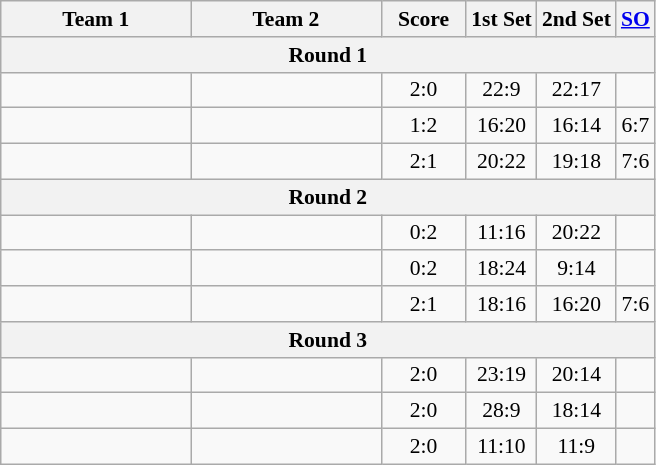<table class="wikitable" style="text-align: center; font-size:90% ">
<tr>
<th align="right" width="120">Team 1</th>
<th align="left" width="120">Team 2</th>
<th width="50">Score</th>
<th>1st Set</th>
<th>2nd Set</th>
<th><a href='#'>SO</a></th>
</tr>
<tr>
<th colspan="6">Round 1</th>
</tr>
<tr>
<td align="right"></td>
<td align="left"></td>
<td align="center">2:0</td>
<td>22:9</td>
<td>22:17</td>
<td></td>
</tr>
<tr>
<td align="right"></td>
<td align="left"></td>
<td align="center">1:2</td>
<td>16:20</td>
<td>16:14</td>
<td>6:7</td>
</tr>
<tr>
<td align="right"></td>
<td align="left"></td>
<td align="center">2:1</td>
<td>20:22</td>
<td>19:18</td>
<td>7:6</td>
</tr>
<tr>
<th colspan="6">Round 2</th>
</tr>
<tr>
<td align="right"></td>
<td align="left"></td>
<td align="center">0:2</td>
<td>11:16</td>
<td>20:22</td>
<td></td>
</tr>
<tr>
<td align="right"></td>
<td align="left"></td>
<td align="center">0:2</td>
<td>18:24</td>
<td>9:14</td>
<td></td>
</tr>
<tr>
<td align="right"></td>
<td align="left"></td>
<td align="center">2:1</td>
<td>18:16</td>
<td>16:20</td>
<td>7:6</td>
</tr>
<tr>
<th colspan="6">Round 3</th>
</tr>
<tr>
<td align="right"></td>
<td align="left"></td>
<td align="center">2:0</td>
<td>23:19</td>
<td>20:14</td>
<td></td>
</tr>
<tr>
<td align="right"></td>
<td align="left"></td>
<td align="center">2:0</td>
<td>28:9</td>
<td>18:14</td>
<td></td>
</tr>
<tr>
<td align="right"></td>
<td align="left"></td>
<td align="center">2:0</td>
<td>11:10</td>
<td>11:9</td>
<td></td>
</tr>
</table>
